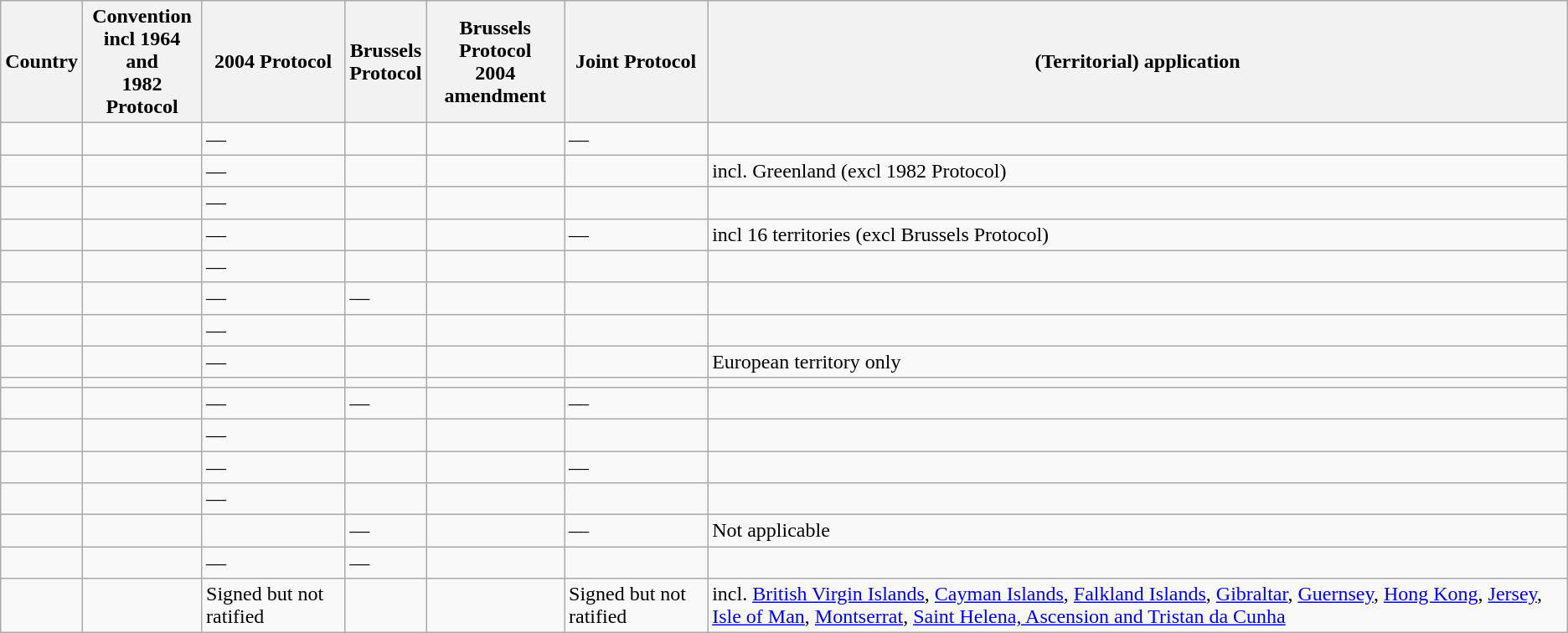<table class="wikitable sortable">
<tr>
<th>Country</th>
<th>Convention<br>incl 1964 and<br>1982 Protocol</th>
<th>2004 Protocol</th>
<th>Brussels<br>Protocol</th>
<th>Brussels Protocol<br>2004 amendment</th>
<th>Joint Protocol</th>
<th>(Territorial) application</th>
</tr>
<tr>
<td></td>
<td></td>
<td>—</td>
<td></td>
<td></td>
<td>—</td>
<td></td>
</tr>
<tr>
<td></td>
<td></td>
<td>—</td>
<td></td>
<td></td>
<td></td>
<td>incl. Greenland (excl 1982 Protocol)</td>
</tr>
<tr>
<td></td>
<td></td>
<td>—</td>
<td></td>
<td></td>
<td></td>
<td></td>
</tr>
<tr>
<td></td>
<td></td>
<td>—</td>
<td></td>
<td></td>
<td>—</td>
<td>incl 16 territories (excl Brussels Protocol)</td>
</tr>
<tr>
<td></td>
<td></td>
<td>—</td>
<td></td>
<td></td>
<td></td>
<td></td>
</tr>
<tr>
<td></td>
<td></td>
<td>—</td>
<td>—</td>
<td></td>
<td></td>
<td></td>
</tr>
<tr>
<td></td>
<td></td>
<td>—</td>
<td></td>
<td></td>
<td></td>
<td></td>
</tr>
<tr>
<td></td>
<td></td>
<td>—</td>
<td></td>
<td></td>
<td></td>
<td>European territory only</td>
</tr>
<tr>
<td></td>
<td></td>
<td></td>
<td></td>
<td></td>
<td></td>
<td></td>
</tr>
<tr>
<td></td>
<td></td>
<td>—</td>
<td>—</td>
<td></td>
<td>—</td>
<td></td>
</tr>
<tr>
<td></td>
<td></td>
<td>—</td>
<td></td>
<td></td>
<td></td>
<td></td>
</tr>
<tr>
<td></td>
<td></td>
<td>—</td>
<td></td>
<td></td>
<td>—</td>
<td></td>
</tr>
<tr>
<td></td>
<td></td>
<td>—</td>
<td></td>
<td></td>
<td></td>
<td></td>
</tr>
<tr>
<td></td>
<td></td>
<td></td>
<td>—</td>
<td></td>
<td>—</td>
<td>Not applicable</td>
</tr>
<tr>
<td></td>
<td></td>
<td>—</td>
<td>—</td>
<td></td>
<td></td>
<td></td>
</tr>
<tr>
<td></td>
<td></td>
<td>Signed but not ratified</td>
<td></td>
<td></td>
<td>Signed but not ratified</td>
<td>incl. <a href='#'>British Virgin Islands</a>, <a href='#'>Cayman Islands</a>, <a href='#'>Falkland Islands</a>, <a href='#'>Gibraltar</a>, <a href='#'>Guernsey</a>, <a href='#'>Hong Kong</a>, <a href='#'>Jersey</a>, <a href='#'>Isle of Man</a>, <a href='#'>Montserrat</a>, <a href='#'>Saint Helena, Ascension and Tristan da Cunha</a></td>
</tr>
</table>
